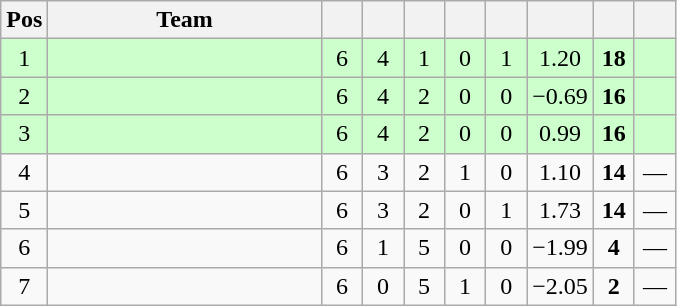<table class="wikitable" style="text-align:center">
<tr>
<th>Pos</th>
<th width=175>Team</th>
<th width=20></th>
<th width=20></th>
<th width=20></th>
<th width=20></th>
<th width=20></th>
<th width=20></th>
<th width=20></th>
<th width=20></th>
</tr>
<tr bgcolor="#cfc">
<td>1</td>
<td align="left"></td>
<td>6</td>
<td>4</td>
<td>1</td>
<td>0</td>
<td>1</td>
<td>1.20</td>
<td><strong>18</strong></td>
<td></td>
</tr>
<tr bgcolor="#cfc">
<td>2</td>
<td align="left"></td>
<td>6</td>
<td>4</td>
<td>2</td>
<td>0</td>
<td>0</td>
<td>−0.69</td>
<td><strong>16</strong></td>
<td></td>
</tr>
<tr bgcolor="#cfc">
<td>3</td>
<td align="left"></td>
<td>6</td>
<td>4</td>
<td>2</td>
<td>0</td>
<td>0</td>
<td>0.99</td>
<td><strong>16</strong></td>
<td></td>
</tr>
<tr>
<td>4</td>
<td align="left"></td>
<td>6</td>
<td>3</td>
<td>2</td>
<td>1</td>
<td>0</td>
<td>1.10</td>
<td><strong>14</strong></td>
<td>—</td>
</tr>
<tr>
<td>5</td>
<td align="left"></td>
<td>6</td>
<td>3</td>
<td>2</td>
<td>0</td>
<td>1</td>
<td>1.73</td>
<td><strong>14</strong></td>
<td>—</td>
</tr>
<tr>
<td>6</td>
<td align="left"></td>
<td>6</td>
<td>1</td>
<td>5</td>
<td>0</td>
<td>0</td>
<td>−1.99</td>
<td><strong>4</strong></td>
<td>—</td>
</tr>
<tr>
<td>7</td>
<td align="left"></td>
<td>6</td>
<td>0</td>
<td>5</td>
<td>1</td>
<td>0</td>
<td>−2.05</td>
<td><strong>2</strong></td>
<td>—</td>
</tr>
</table>
